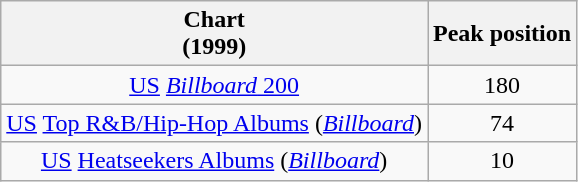<table class="wikitable sortable" style="text-align:center">
<tr>
<th>Chart<br>(1999)</th>
<th>Peak position</th>
</tr>
<tr>
<td><a href='#'>US</a> <a href='#'><em>Billboard</em> 200</a></td>
<td>180</td>
</tr>
<tr>
<td><a href='#'>US</a> <a href='#'>Top R&B/Hip-Hop Albums</a> (<a href='#'><em>Billboard</em></a>)</td>
<td>74</td>
</tr>
<tr>
<td><a href='#'>US</a> <a href='#'>Heatseekers Albums</a> (<a href='#'><em>Billboard</em></a>)</td>
<td>10</td>
</tr>
</table>
